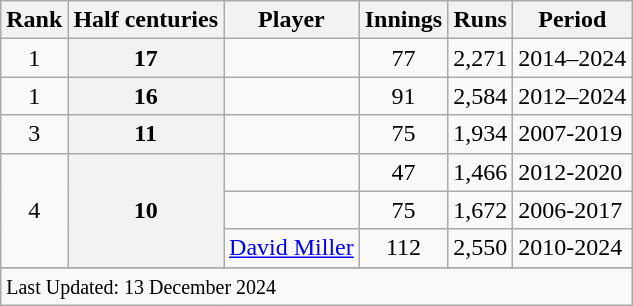<table class="wikitable plainrowheaders sortable">
<tr>
<th scope=col>Rank</th>
<th scope=col>Half centuries</th>
<th scope=col>Player</th>
<th scope=col>Innings</th>
<th scope=col>Runs</th>
<th scope=col>Period</th>
</tr>
<tr>
<td align=center>1</td>
<th scope=row style=text-align:center;>17</th>
<td></td>
<td align=center>77</td>
<td align=center>2,271</td>
<td>2014–2024</td>
</tr>
<tr>
<td align=center>1</td>
<th scope=row style=text-align:center;>16</th>
<td></td>
<td align=center>91</td>
<td align=center>2,584</td>
<td>2012–2024</td>
</tr>
<tr>
<td align=center>3</td>
<th scope=row style=text-align:center;>11</th>
<td></td>
<td align=center>75</td>
<td align=center>1,934</td>
<td>2007-2019</td>
</tr>
<tr>
<td align=center rowspan=3>4</td>
<th scope=row style=text-align:center; rowspan=3>10</th>
<td></td>
<td align=center>47</td>
<td align=center>1,466</td>
<td>2012-2020</td>
</tr>
<tr>
<td></td>
<td align=center>75</td>
<td align=center>1,672</td>
<td>2006-2017</td>
</tr>
<tr>
<td><a href='#'>David Miller</a></td>
<td align=center>112</td>
<td align=center>2,550</td>
<td>2010-2024</td>
</tr>
<tr>
</tr>
<tr class=sortbottom>
<td colspan=6><small>Last Updated: 13 December 2024</small></td>
</tr>
</table>
